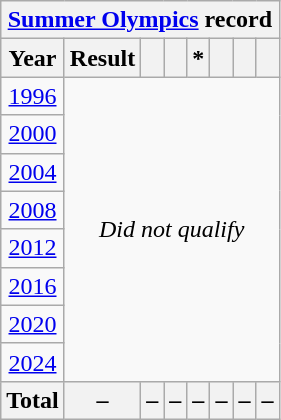<table class="wikitable" style="text-align: center;">
<tr>
<th colspan=8><a href='#'>Summer Olympics</a> record</th>
</tr>
<tr>
<th>Year</th>
<th>Result</th>
<th></th>
<th></th>
<th>*</th>
<th></th>
<th></th>
<th></th>
</tr>
<tr>
<td> <a href='#'>1996</a></td>
<td colspan=7 rowspan=8><em>Did not qualify</em></td>
</tr>
<tr>
<td> <a href='#'>2000</a></td>
</tr>
<tr>
<td> <a href='#'>2004</a></td>
</tr>
<tr>
<td> <a href='#'>2008</a></td>
</tr>
<tr>
<td> <a href='#'>2012</a></td>
</tr>
<tr>
<td> <a href='#'>2016</a></td>
</tr>
<tr>
<td> <a href='#'>2020</a></td>
</tr>
<tr>
<td> <a href='#'>2024</a></td>
</tr>
<tr>
<th>Total</th>
<th>–</th>
<th>–</th>
<th>–</th>
<th>–</th>
<th>–</th>
<th>–</th>
<th>–</th>
</tr>
</table>
